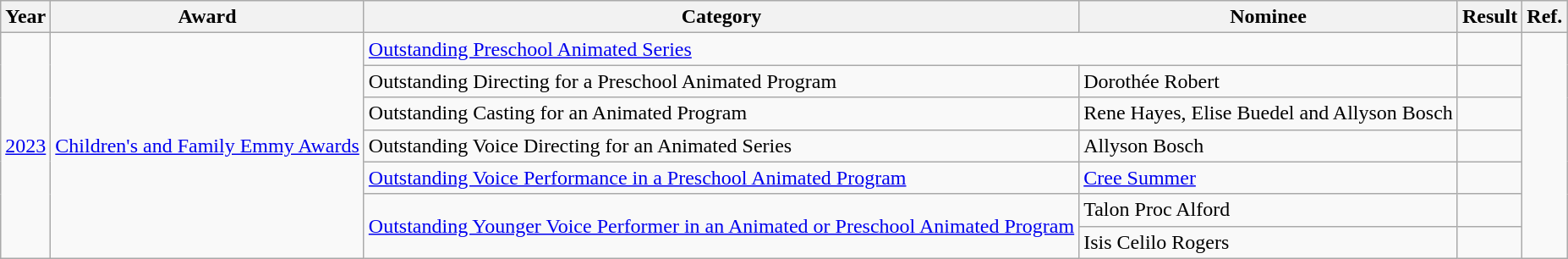<table class="wikitable sortable">
<tr>
<th>Year</th>
<th>Award</th>
<th>Category</th>
<th>Nominee</th>
<th>Result</th>
<th>Ref.</th>
</tr>
<tr>
<td rowspan="7" style="text-align:center;"><a href='#'>2023</a></td>
<td rowspan="7"><a href='#'>Children's and Family Emmy Awards</a></td>
<td colspan=2><a href='#'>Outstanding Preschool Animated Series</a></td>
<td></td>
<td rowspan=7></td>
</tr>
<tr>
<td>Outstanding Directing for a Preschool Animated Program</td>
<td>Dorothée Robert</td>
<td></td>
</tr>
<tr>
<td>Outstanding Casting for an Animated Program</td>
<td>Rene Hayes, Elise Buedel and Allyson Bosch</td>
<td></td>
</tr>
<tr>
<td>Outstanding Voice Directing for an Animated Series</td>
<td>Allyson Bosch</td>
<td></td>
</tr>
<tr>
<td><a href='#'>Outstanding Voice Performance in a Preschool Animated Program</a></td>
<td><a href='#'>Cree Summer</a></td>
<td></td>
</tr>
<tr>
<td rowspan=2><a href='#'>Outstanding Younger Voice Performer in an Animated or Preschool Animated Program</a></td>
<td>Talon Proc Alford</td>
<td></td>
</tr>
<tr>
<td>Isis Celilo Rogers</td>
<td></td>
</tr>
</table>
